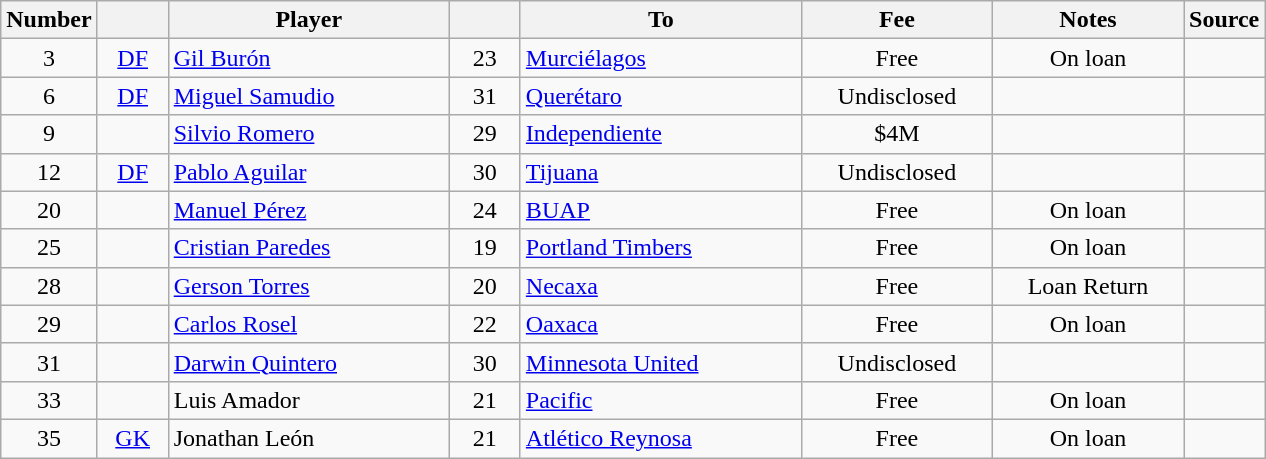<table class="wikitable sortable">
<tr>
<th style="width:40px;">Number</th>
<th style="width:40px;"></th>
<th style="width:180px;">Player</th>
<th style="width:40px;"></th>
<th style="width:180px;">To</th>
<th class="unsortable" style="width:120px;">Fee</th>
<th class="unsortable" style="width:120px;">Notes</th>
<th style="width:20px;">Source</th>
</tr>
<tr>
<td align="center">3</td>
<td align="center"><a href='#'>DF</a></td>
<td> <a href='#'>Gil Burón</a></td>
<td align="center">23</td>
<td><a href='#'>Murciélagos</a></td>
<td align="center">Free</td>
<td align="center">On loan</td>
<td></td>
</tr>
<tr>
<td align="center">6</td>
<td align="center"><a href='#'>DF</a></td>
<td> <a href='#'>Miguel Samudio</a></td>
<td align="center">31</td>
<td> <a href='#'>Querétaro</a></td>
<td align="center">Undisclosed</td>
<td align="center"></td>
<td></td>
</tr>
<tr>
<td align="center">9</td>
<td align="center"></td>
<td> <a href='#'>Silvio Romero</a></td>
<td align="center">29</td>
<td> <a href='#'>Independiente</a></td>
<td align="center">$4M</td>
<td align="center"></td>
<td></td>
</tr>
<tr>
<td align="center">12</td>
<td align="center"><a href='#'>DF</a></td>
<td> <a href='#'>Pablo Aguilar</a></td>
<td align="center">30</td>
<td> <a href='#'>Tijuana</a></td>
<td align="center">Undisclosed</td>
<td align="center"></td>
<td></td>
</tr>
<tr>
<td align="center">20</td>
<td align="center"></td>
<td> <a href='#'>Manuel Pérez</a></td>
<td align="center">24</td>
<td> <a href='#'>BUAP</a></td>
<td align="center">Free</td>
<td align="center">On loan</td>
<td></td>
</tr>
<tr>
<td align="center">25</td>
<td align="center"></td>
<td> <a href='#'>Cristian Paredes</a></td>
<td align="center">19</td>
<td> <a href='#'>Portland Timbers</a></td>
<td align="center">Free</td>
<td align="center">On loan</td>
<td></td>
</tr>
<tr>
<td align="center">28</td>
<td align="center"></td>
<td> <a href='#'>Gerson Torres</a></td>
<td align="center">20</td>
<td> <a href='#'>Necaxa</a></td>
<td align="center">Free</td>
<td align="center">Loan Return</td>
<td></td>
</tr>
<tr>
<td align="center">29</td>
<td align="center"></td>
<td> <a href='#'>Carlos Rosel</a></td>
<td align="center">22</td>
<td> <a href='#'>Oaxaca</a></td>
<td align="center">Free</td>
<td align="center">On loan</td>
<td></td>
</tr>
<tr>
<td align="center">31</td>
<td align="center"></td>
<td> <a href='#'>Darwin Quintero</a></td>
<td align="center">30</td>
<td> <a href='#'>Minnesota United</a></td>
<td align="center">Undisclosed</td>
<td></td>
<td></td>
</tr>
<tr>
<td align="center">33</td>
<td align="center"></td>
<td> Luis Amador</td>
<td align="center">21</td>
<td> <a href='#'>Pacific</a></td>
<td align="center">Free</td>
<td align="center">On loan</td>
<td></td>
</tr>
<tr>
<td align="center">35</td>
<td align="center"><a href='#'>GK</a></td>
<td> Jonathan León</td>
<td align="center">21</td>
<td> <a href='#'>Atlético Reynosa</a></td>
<td align="center">Free</td>
<td align="center">On loan</td>
<td></td>
</tr>
</table>
